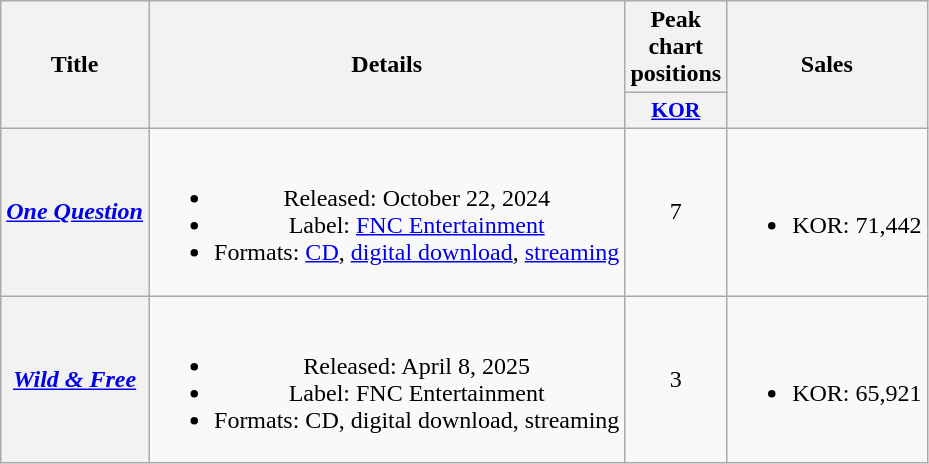<table class="wikitable plainrowheaders" style="text-align:center">
<tr>
<th scope="col" rowspan="2">Title</th>
<th scope="col" rowspan="2">Details</th>
<th scope="col">Peak chart positions</th>
<th scope="col" rowspan="2">Sales</th>
</tr>
<tr>
<th scope="col" style="font-size:90%; width:3em"><a href='#'>KOR</a><br></th>
</tr>
<tr>
<th scope="row"><em><a href='#'>One Question</a></em></th>
<td><br><ul><li>Released: October 22, 2024</li><li>Label: <a href='#'>FNC Entertainment</a></li><li>Formats: <a href='#'>CD</a>, <a href='#'>digital download</a>, <a href='#'>streaming</a></li></ul></td>
<td>7</td>
<td><br><ul><li>KOR: 71,442</li></ul></td>
</tr>
<tr>
<th scope="row"><em><a href='#'>Wild & Free</a></em></th>
<td><br><ul><li>Released: April 8, 2025</li><li>Label: FNC Entertainment</li><li>Formats: CD, digital download, streaming</li></ul></td>
<td>3</td>
<td><br><ul><li>KOR: 65,921</li></ul></td>
</tr>
</table>
